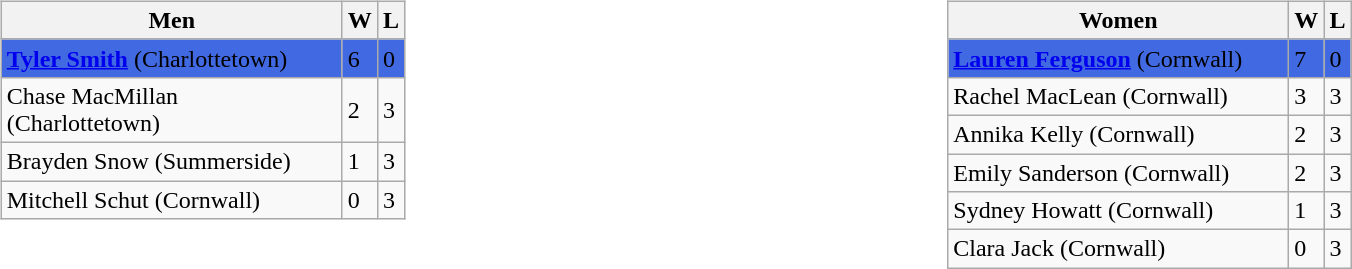<table>
<tr>
<td valign=top width=20%><br><table class=wikitable>
<tr>
<th width=220>Men</th>
<th>W</th>
<th>L</th>
</tr>
<tr bgcolor=#4169E1>
<td><strong><a href='#'>Tyler Smith</a></strong> (Charlottetown)</td>
<td>6</td>
<td>0</td>
</tr>
<tr>
<td>Chase MacMillan (Charlottetown)</td>
<td>2</td>
<td>3</td>
</tr>
<tr>
<td>Brayden Snow (Summerside)</td>
<td>1</td>
<td>3</td>
</tr>
<tr>
<td>Mitchell Schut (Cornwall)</td>
<td>0</td>
<td>3</td>
</tr>
</table>
</td>
<td valign=top width=20%><br><table class=wikitable>
<tr>
<th width=220>Women</th>
<th>W</th>
<th>L</th>
</tr>
<tr bgcolor=#4169E1>
<td><strong><a href='#'>Lauren Ferguson</a></strong> (Cornwall)</td>
<td>7</td>
<td>0</td>
</tr>
<tr>
<td>Rachel MacLean (Cornwall)</td>
<td>3</td>
<td>3</td>
</tr>
<tr>
<td>Annika Kelly (Cornwall)</td>
<td>2</td>
<td>3</td>
</tr>
<tr>
<td>Emily Sanderson (Cornwall)</td>
<td>2</td>
<td>3</td>
</tr>
<tr>
<td>Sydney Howatt (Cornwall)</td>
<td>1</td>
<td>3</td>
</tr>
<tr>
<td>Clara Jack (Cornwall)</td>
<td>0</td>
<td>3</td>
</tr>
</table>
</td>
</tr>
</table>
